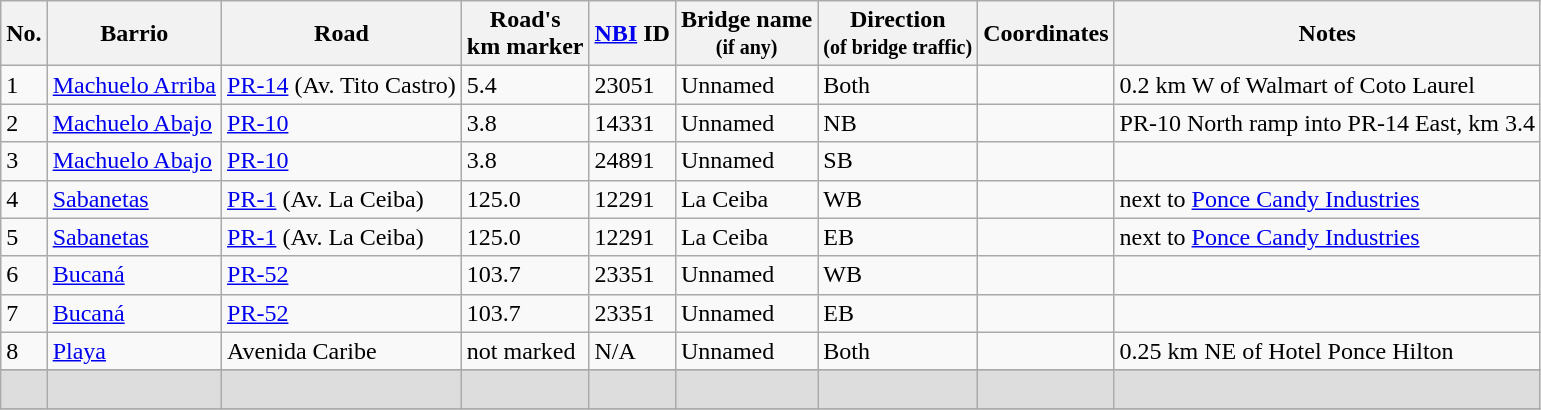<table class="wikitable sortable">
<tr>
<th>No.</th>
<th>Barrio</th>
<th>Road</th>
<th>Road's<br>km marker</th>
<th><a href='#'>NBI</a> ID</th>
<th>Bridge name <br><small>(if any)</small></th>
<th>Direction <br><small>(of bridge traffic)</small></th>
<th>Coordinates</th>
<th>Notes</th>
</tr>
<tr>
<td>1</td>
<td><a href='#'>Machuelo Arriba</a></td>
<td><a href='#'>PR-14</a> (Av. Tito Castro)</td>
<td>5.4</td>
<td>23051</td>
<td>Unnamed</td>
<td>Both</td>
<td></td>
<td>0.2 km W of Walmart of Coto Laurel</td>
</tr>
<tr>
<td>2</td>
<td><a href='#'>Machuelo Abajo</a></td>
<td><a href='#'>PR-10</a></td>
<td>3.8</td>
<td>14331</td>
<td>Unnamed</td>
<td>NB</td>
<td></td>
<td>PR-10 North ramp into PR-14 East, km 3.4</td>
</tr>
<tr>
<td>3</td>
<td><a href='#'>Machuelo Abajo</a></td>
<td><a href='#'>PR-10</a></td>
<td>3.8</td>
<td>24891</td>
<td>Unnamed</td>
<td>SB</td>
<td></td>
<td></td>
</tr>
<tr>
<td>4</td>
<td><a href='#'>Sabanetas</a></td>
<td><a href='#'>PR-1</a> (Av. La Ceiba)</td>
<td>125.0</td>
<td>12291</td>
<td>La Ceiba</td>
<td>WB</td>
<td></td>
<td>next to <a href='#'>Ponce Candy Industries</a></td>
</tr>
<tr>
<td>5</td>
<td><a href='#'>Sabanetas</a></td>
<td><a href='#'>PR-1</a> (Av. La Ceiba)</td>
<td>125.0</td>
<td>12291</td>
<td>La Ceiba</td>
<td>EB</td>
<td></td>
<td>next to <a href='#'>Ponce Candy Industries</a></td>
</tr>
<tr>
<td>6</td>
<td><a href='#'>Bucaná</a></td>
<td><a href='#'>PR-52</a></td>
<td>103.7</td>
<td>23351</td>
<td>Unnamed</td>
<td>WB</td>
<td></td>
<td></td>
</tr>
<tr>
<td>7</td>
<td><a href='#'>Bucaná</a></td>
<td><a href='#'>PR-52</a></td>
<td>103.7</td>
<td>23351</td>
<td>Unnamed</td>
<td>EB</td>
<td></td>
<td></td>
</tr>
<tr>
<td>8</td>
<td><a href='#'>Playa</a></td>
<td>Avenida Caribe</td>
<td>not marked</td>
<td>N/A</td>
<td>Unnamed</td>
<td>Both</td>
<td></td>
<td>0.25 km NE of Hotel Ponce Hilton</td>
</tr>
<tr>
</tr>
<tr style="background: #DDDDDD;" class="sortbottom">
<td> </td>
<td></td>
<td></td>
<td></td>
<td></td>
<td></td>
<td></td>
<td></td>
<td></td>
</tr>
<tr bgcolor=#ffffff class="sortbottom">
</tr>
</table>
